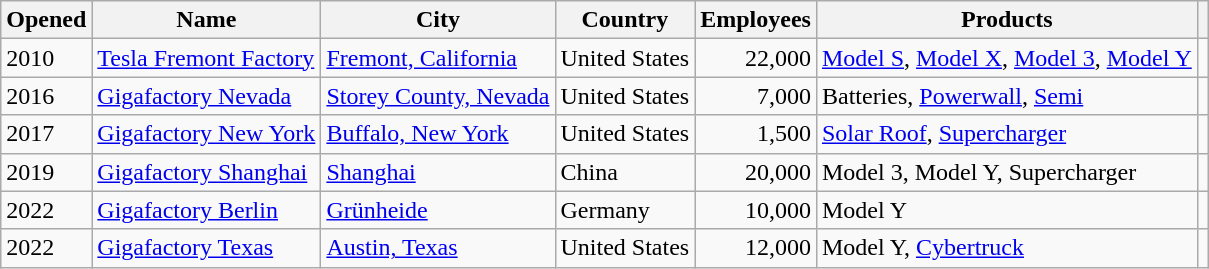<table class="wikitable sortable">
<tr>
<th>Opened</th>
<th>Name</th>
<th>City</th>
<th>Country</th>
<th>Employees</th>
<th>Products</th>
<th ! class="unsortable"></th>
</tr>
<tr>
<td>2010</td>
<td><a href='#'>Tesla Fremont Factory</a></td>
<td><a href='#'>Fremont, California</a></td>
<td>United States</td>
<td style="text-align:right;">22,000</td>
<td><a href='#'>Model S</a>, <a href='#'>Model X</a>, <a href='#'>Model 3</a>, <a href='#'>Model Y</a></td>
<td></td>
</tr>
<tr>
<td>2016</td>
<td><a href='#'>Gigafactory Nevada</a></td>
<td><a href='#'>Storey County, Nevada</a></td>
<td>United States</td>
<td style="text-align:right;">7,000</td>
<td>Batteries, <a href='#'>Powerwall</a>, <a href='#'>Semi</a></td>
<td></td>
</tr>
<tr>
<td>2017</td>
<td><a href='#'>Gigafactory New York</a></td>
<td><a href='#'>Buffalo, New York</a></td>
<td>United States</td>
<td style="text-align:right;">1,500</td>
<td><a href='#'>Solar Roof</a>, <a href='#'>Supercharger</a></td>
<td></td>
</tr>
<tr>
<td>2019</td>
<td><a href='#'>Gigafactory Shanghai</a></td>
<td><a href='#'>Shanghai</a></td>
<td>China</td>
<td style="text-align:right;">20,000</td>
<td>Model 3, Model Y, Supercharger</td>
<td></td>
</tr>
<tr>
<td>2022</td>
<td><a href='#'>Gigafactory Berlin</a></td>
<td><a href='#'>Grünheide</a></td>
<td>Germany</td>
<td style="text-align:right;">10,000</td>
<td>Model Y</td>
<td></td>
</tr>
<tr>
<td>2022</td>
<td><a href='#'>Gigafactory Texas</a></td>
<td><a href='#'>Austin, Texas</a></td>
<td>United States</td>
<td style="text-align:right;">12,000</td>
<td>Model Y, <a href='#'>Cybertruck</a></td>
<td></td>
</tr>
</table>
